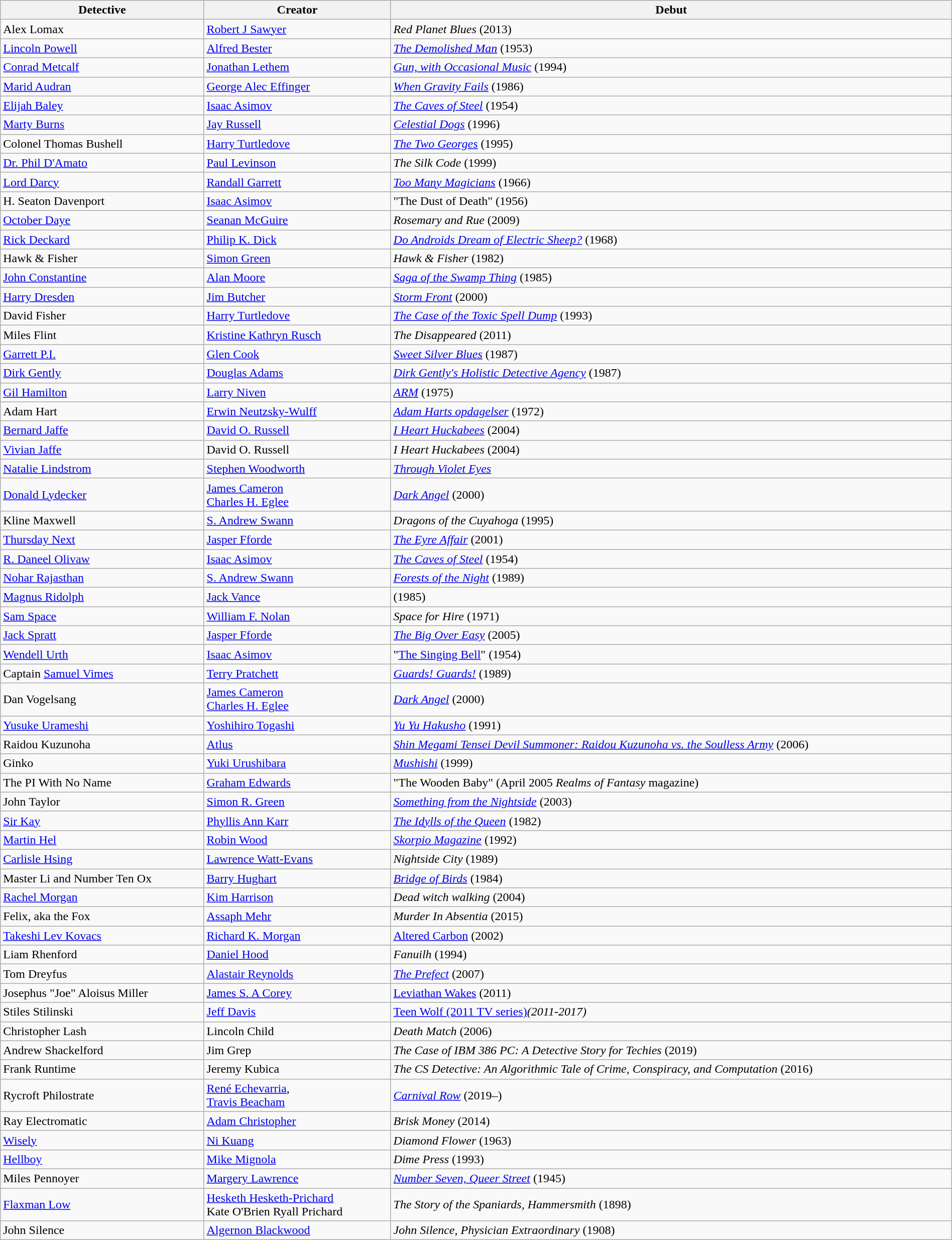<table class="wikitable sortable" width="100%">
<tr>
<th>Detective</th>
<th>Creator</th>
<th>Debut</th>
</tr>
<tr>
<td>Alex Lomax</td>
<td><a href='#'>Robert J Sawyer</a></td>
<td><em>Red Planet Blues</em> (2013)</td>
</tr>
<tr>
<td><a href='#'>Lincoln Powell</a></td>
<td><a href='#'>Alfred Bester</a></td>
<td><em><a href='#'>The Demolished Man</a></em> (1953)</td>
</tr>
<tr>
<td><a href='#'>Conrad Metcalf</a></td>
<td><a href='#'>Jonathan Lethem</a></td>
<td><em><a href='#'>Gun, with Occasional Music</a></em> (1994)</td>
</tr>
<tr>
<td><a href='#'>Marid Audran</a></td>
<td><a href='#'>George Alec Effinger</a></td>
<td><em><a href='#'>When Gravity Fails</a></em> (1986)</td>
</tr>
<tr>
<td><a href='#'>Elijah Baley</a></td>
<td><a href='#'>Isaac Asimov</a></td>
<td><em><a href='#'>The Caves of Steel</a></em> (1954)</td>
</tr>
<tr>
<td><a href='#'>Marty Burns</a></td>
<td><a href='#'>Jay Russell</a></td>
<td><em><a href='#'>Celestial Dogs</a></em> (1996)</td>
</tr>
<tr>
<td>Colonel Thomas Bushell</td>
<td><a href='#'>Harry Turtledove</a></td>
<td><em><a href='#'>The Two Georges</a></em> (1995)</td>
</tr>
<tr>
<td><a href='#'>Dr. Phil D'Amato</a></td>
<td><a href='#'>Paul Levinson</a></td>
<td><em>The Silk Code</em> (1999)</td>
</tr>
<tr>
<td><a href='#'>Lord Darcy</a></td>
<td><a href='#'>Randall Garrett</a></td>
<td><em><a href='#'>Too Many Magicians</a></em> (1966)</td>
</tr>
<tr>
<td>H. Seaton Davenport</td>
<td><a href='#'>Isaac Asimov</a></td>
<td>"The Dust of Death" (1956)</td>
</tr>
<tr>
<td><a href='#'>October Daye</a></td>
<td><a href='#'>Seanan McGuire</a></td>
<td><em>Rosemary and Rue</em> (2009)</td>
</tr>
<tr>
<td><a href='#'>Rick Deckard</a></td>
<td><a href='#'>Philip K. Dick</a></td>
<td><em><a href='#'>Do Androids Dream of Electric Sheep?</a></em> (1968)</td>
</tr>
<tr>
<td>Hawk & Fisher</td>
<td><a href='#'>Simon Green</a></td>
<td><em>Hawk & Fisher</em> (1982)</td>
</tr>
<tr>
<td><a href='#'>John Constantine</a></td>
<td><a href='#'>Alan Moore</a></td>
<td><em><a href='#'>Saga of the Swamp Thing</a></em> (1985)</td>
</tr>
<tr>
<td><a href='#'>Harry Dresden</a></td>
<td><a href='#'>Jim Butcher</a></td>
<td><em><a href='#'>Storm Front</a></em> (2000)</td>
</tr>
<tr>
<td>David Fisher</td>
<td><a href='#'>Harry Turtledove</a></td>
<td><em><a href='#'>The Case of the Toxic Spell Dump</a></em> (1993)</td>
</tr>
<tr>
<td>Miles Flint</td>
<td><a href='#'>Kristine Kathryn Rusch</a></td>
<td><em>The Disappeared</em> (2011)</td>
</tr>
<tr>
<td><a href='#'>Garrett P.I.</a></td>
<td><a href='#'>Glen Cook</a></td>
<td><em><a href='#'>Sweet Silver Blues</a></em> (1987)</td>
</tr>
<tr>
<td><a href='#'>Dirk Gently</a></td>
<td><a href='#'>Douglas Adams</a></td>
<td><em><a href='#'>Dirk Gently's Holistic Detective Agency</a></em> (1987)</td>
</tr>
<tr>
<td><a href='#'>Gil Hamilton</a></td>
<td><a href='#'>Larry Niven</a></td>
<td><em><a href='#'>ARM</a></em> (1975)</td>
</tr>
<tr>
<td>Adam Hart</td>
<td><a href='#'>Erwin Neutzsky-Wulff</a></td>
<td><em><a href='#'>Adam Harts opdagelser</a></em> (1972)</td>
</tr>
<tr>
<td><a href='#'>Bernard Jaffe</a></td>
<td><a href='#'>David O. Russell</a></td>
<td><em><a href='#'>I Heart Huckabees</a></em> (2004)</td>
</tr>
<tr>
<td><a href='#'>Vivian Jaffe</a></td>
<td>David O. Russell</td>
<td><em>I Heart Huckabees</em> (2004)</td>
</tr>
<tr>
<td><a href='#'>Natalie Lindstrom</a></td>
<td><a href='#'>Stephen Woodworth</a></td>
<td><em><a href='#'>Through Violet Eyes</a></em></td>
</tr>
<tr>
<td><a href='#'>Donald Lydecker</a></td>
<td><a href='#'>James Cameron</a><br><a href='#'>Charles H. Eglee</a></td>
<td><em><a href='#'>Dark Angel</a></em> (2000)</td>
</tr>
<tr>
<td>Kline Maxwell</td>
<td><a href='#'>S. Andrew Swann</a></td>
<td><em>Dragons of the Cuyahoga</em> (1995)</td>
</tr>
<tr>
<td><a href='#'>Thursday Next</a></td>
<td><a href='#'>Jasper Fforde</a></td>
<td><em><a href='#'>The Eyre Affair</a></em> (2001)</td>
</tr>
<tr>
<td><a href='#'>R. Daneel Olivaw</a></td>
<td><a href='#'>Isaac Asimov</a></td>
<td><em><a href='#'>The Caves of Steel</a></em> (1954)</td>
</tr>
<tr>
<td><a href='#'>Nohar Rajasthan</a></td>
<td><a href='#'>S. Andrew Swann</a></td>
<td><em><a href='#'>Forests of the Night</a></em> (1989)</td>
</tr>
<tr>
<td><a href='#'>Magnus Ridolph</a></td>
<td><a href='#'>Jack Vance</a></td>
<td> (1985)</td>
</tr>
<tr>
<td><a href='#'>Sam Space</a></td>
<td><a href='#'>William F. Nolan</a></td>
<td><em>Space for Hire</em> (1971)</td>
</tr>
<tr>
<td><a href='#'>Jack Spratt</a></td>
<td><a href='#'>Jasper Fforde</a></td>
<td><em><a href='#'>The Big Over Easy</a></em> (2005)</td>
</tr>
<tr>
<td><a href='#'>Wendell Urth</a></td>
<td><a href='#'>Isaac Asimov</a></td>
<td>"<a href='#'>The Singing Bell</a>" (1954)</td>
</tr>
<tr>
<td>Captain <a href='#'>Samuel Vimes</a></td>
<td><a href='#'>Terry Pratchett</a></td>
<td><em><a href='#'>Guards! Guards!</a></em> (1989)</td>
</tr>
<tr>
<td>Dan Vogelsang</td>
<td><a href='#'>James Cameron</a><br><a href='#'>Charles H. Eglee</a></td>
<td><em><a href='#'>Dark Angel</a></em> (2000)</td>
</tr>
<tr>
<td><a href='#'>Yusuke Urameshi</a></td>
<td><a href='#'>Yoshihiro Togashi</a></td>
<td><em><a href='#'>Yu Yu Hakusho</a></em> (1991)</td>
</tr>
<tr>
<td>Raidou Kuzunoha</td>
<td><a href='#'>Atlus</a></td>
<td><a href='#'><em>Shin Megami Tensei Devil Summoner: Raidou Kuzunoha vs. the Soulless Army</em></a> (2006)</td>
</tr>
<tr>
<td>Ginko</td>
<td><a href='#'>Yuki Urushibara</a></td>
<td><em><a href='#'>Mushishi</a></em> (1999)</td>
</tr>
<tr>
<td>The PI With No Name</td>
<td><a href='#'>Graham Edwards</a></td>
<td>"The Wooden Baby" (April 2005 <em>Realms of Fantasy</em> magazine)</td>
</tr>
<tr>
<td>John Taylor</td>
<td><a href='#'>Simon R. Green</a></td>
<td><em><a href='#'>Something from the Nightside</a></em> (2003)</td>
</tr>
<tr>
<td><a href='#'>Sir Kay</a></td>
<td><a href='#'>Phyllis Ann Karr</a></td>
<td><em><a href='#'>The Idylls of the Queen</a></em> (1982)</td>
</tr>
<tr>
<td><a href='#'>Martin Hel</a></td>
<td><a href='#'>Robin Wood</a></td>
<td><em><a href='#'>Skorpio Magazine</a></em> (1992)</td>
</tr>
<tr>
<td><a href='#'>Carlisle Hsing</a></td>
<td><a href='#'>Lawrence Watt-Evans</a></td>
<td><em>Nightside City</em> (1989)</td>
</tr>
<tr>
<td>Master Li and Number Ten Ox</td>
<td><a href='#'>Barry Hughart</a></td>
<td><em><a href='#'>Bridge of Birds</a></em> (1984)</td>
</tr>
<tr>
<td><a href='#'>Rachel Morgan</a></td>
<td><a href='#'>Kim Harrison</a></td>
<td><em>Dead witch walking</em> (2004)</td>
</tr>
<tr>
<td>Felix, aka the Fox</td>
<td><a href='#'>Assaph Mehr</a></td>
<td><em>Murder In Absentia</em> (2015)</td>
</tr>
<tr>
<td><a href='#'>Takeshi Lev Kovacs</a></td>
<td><a href='#'>Richard K. Morgan</a></td>
<td><a href='#'>Altered Carbon</a> (2002)</td>
</tr>
<tr>
<td>Liam Rhenford</td>
<td><a href='#'>Daniel Hood</a></td>
<td><em>Fanuilh</em> (1994)</td>
</tr>
<tr>
<td>Tom Dreyfus</td>
<td><a href='#'>Alastair Reynolds</a></td>
<td><em><a href='#'>The Prefect</a></em> (2007)</td>
</tr>
<tr>
<td>Josephus "Joe" Aloisus Miller</td>
<td><a href='#'>James S. A Corey</a></td>
<td><a href='#'>Leviathan Wakes</a> (2011)</td>
</tr>
<tr>
<td>Stiles Stilinski</td>
<td><a href='#'>Jeff Davis</a></td>
<td><a href='#'>Teen Wolf (2011 TV series)</a><em>(2011-2017)</em></td>
</tr>
<tr>
<td>Christopher Lash</td>
<td>Lincoln Child</td>
<td><em>Death Match</em> (2006)</td>
</tr>
<tr>
<td>Andrew Shackelford</td>
<td>Jim Grep</td>
<td><em>The Case of IBM 386 PC: A Detective Story for Techies</em> (2019)</td>
</tr>
<tr>
<td>Frank Runtime</td>
<td>Jeremy Kubica</td>
<td><em>The CS Detective: An Algorithmic Tale of Crime, Conspiracy, and Computation</em> (2016)</td>
</tr>
<tr>
<td>Rycroft Philostrate</td>
<td><a href='#'>René Echevarria</a>,<br><a href='#'>Travis Beacham</a></td>
<td><em><a href='#'>Carnival Row</a></em> (2019–)</td>
</tr>
<tr>
<td>Ray Electromatic</td>
<td><a href='#'>Adam Christopher</a></td>
<td><em>Brisk Money</em> (2014)</td>
</tr>
<tr>
<td><a href='#'>Wisely</a></td>
<td><a href='#'>Ni Kuang</a></td>
<td><em>Diamond Flower</em> (1963)</td>
</tr>
<tr>
<td><a href='#'>Hellboy</a></td>
<td><a href='#'>Mike Mignola</a></td>
<td><em>Dime Press</em> (1993)</td>
</tr>
<tr>
<td>Miles Pennoyer</td>
<td><a href='#'>Margery Lawrence</a></td>
<td><em><a href='#'>Number Seven, Queer Street</a></em> (1945)</td>
</tr>
<tr>
<td><a href='#'>Flaxman Low</a></td>
<td><a href='#'>Hesketh Hesketh-Prichard</a><br>Kate O'Brien Ryall Prichard</td>
<td><em>The Story of the Spaniards, Hammersmith</em> (1898)</td>
</tr>
<tr>
<td>John Silence</td>
<td><a href='#'>Algernon Blackwood</a></td>
<td><em>John Silence, Physician Extraordinary</em> (1908)</td>
</tr>
</table>
